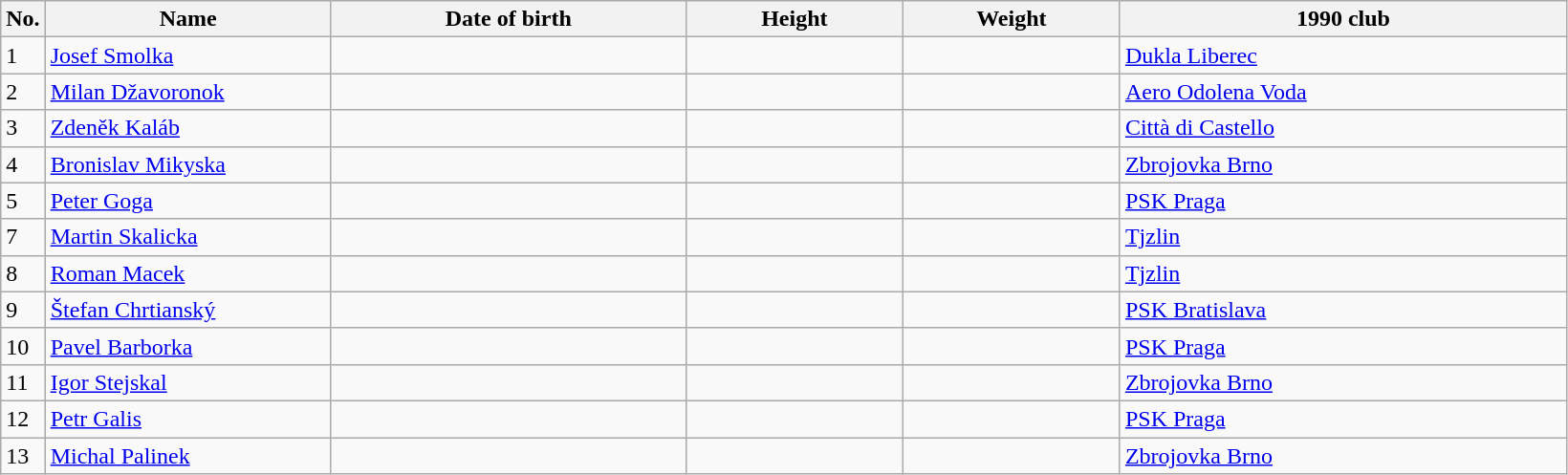<table class=wikitable sortable style=font-size:100%; text-align:center;>
<tr>
<th>No.</th>
<th style=width:12em>Name</th>
<th style=width:15em>Date of birth</th>
<th style=width:9em>Height</th>
<th style=width:9em>Weight</th>
<th style=width:19em>1990 club</th>
</tr>
<tr>
<td>1</td>
<td><a href='#'>Josef Smolka</a></td>
<td></td>
<td></td>
<td></td>
<td><a href='#'>Dukla Liberec</a></td>
</tr>
<tr>
<td>2</td>
<td><a href='#'>Milan Džavoronok</a></td>
<td></td>
<td></td>
<td></td>
<td><a href='#'>Aero Odolena Voda</a></td>
</tr>
<tr>
<td>3</td>
<td><a href='#'>Zdeněk Kaláb</a></td>
<td></td>
<td></td>
<td></td>
<td> <a href='#'>Città di Castello</a></td>
</tr>
<tr>
<td>4</td>
<td><a href='#'>Bronislav Mikyska</a></td>
<td></td>
<td></td>
<td></td>
<td><a href='#'>Zbrojovka Brno</a></td>
</tr>
<tr>
<td>5</td>
<td><a href='#'>Peter Goga</a></td>
<td></td>
<td></td>
<td></td>
<td><a href='#'>PSK Praga</a></td>
</tr>
<tr>
<td>7</td>
<td><a href='#'>Martin Skalicka</a></td>
<td></td>
<td></td>
<td></td>
<td><a href='#'>Tjzlin</a></td>
</tr>
<tr>
<td>8</td>
<td><a href='#'>Roman Macek</a></td>
<td></td>
<td></td>
<td></td>
<td><a href='#'>Tjzlin</a></td>
</tr>
<tr>
<td>9</td>
<td><a href='#'>Štefan Chrtianský</a></td>
<td></td>
<td></td>
<td></td>
<td><a href='#'>PSK Bratislava</a></td>
</tr>
<tr>
<td>10</td>
<td><a href='#'>Pavel Barborka</a></td>
<td></td>
<td></td>
<td></td>
<td><a href='#'>PSK Praga</a></td>
</tr>
<tr>
<td>11</td>
<td><a href='#'>Igor Stejskal</a></td>
<td></td>
<td></td>
<td></td>
<td><a href='#'>Zbrojovka Brno</a></td>
</tr>
<tr>
<td>12</td>
<td><a href='#'>Petr Galis</a></td>
<td></td>
<td></td>
<td></td>
<td><a href='#'>PSK Praga</a></td>
</tr>
<tr>
<td>13</td>
<td><a href='#'>Michal Palinek</a></td>
<td></td>
<td></td>
<td></td>
<td><a href='#'>Zbrojovka Brno</a></td>
</tr>
</table>
